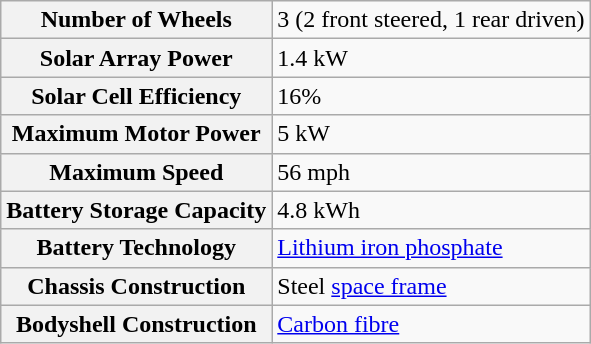<table class="wikitable">
<tr>
<th>Number of Wheels</th>
<td>3 (2 front steered, 1 rear driven)</td>
</tr>
<tr>
<th>Solar Array Power</th>
<td>1.4 kW</td>
</tr>
<tr>
<th>Solar Cell Efficiency</th>
<td>16%</td>
</tr>
<tr>
<th>Maximum Motor Power</th>
<td>5 kW</td>
</tr>
<tr>
<th>Maximum Speed</th>
<td>56 mph</td>
</tr>
<tr>
<th>Battery Storage Capacity</th>
<td>4.8 kWh</td>
</tr>
<tr>
<th>Battery Technology</th>
<td><a href='#'>Lithium iron phosphate</a></td>
</tr>
<tr>
<th>Chassis Construction</th>
<td>Steel <a href='#'>space frame</a></td>
</tr>
<tr>
<th>Bodyshell Construction</th>
<td><a href='#'>Carbon fibre</a></td>
</tr>
</table>
